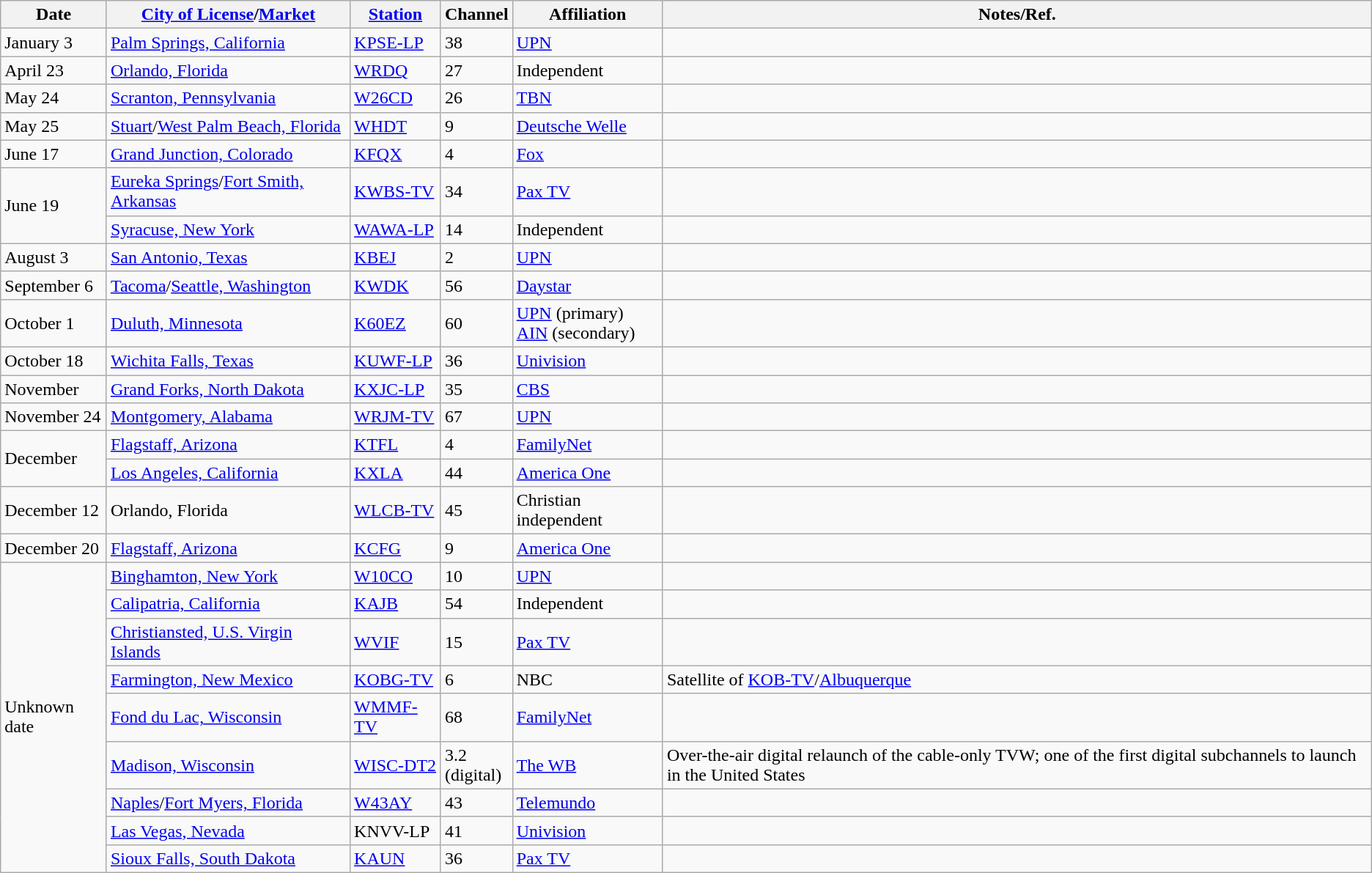<table class="wikitable sortable">
<tr>
<th>Date</th>
<th><a href='#'>City of License</a>/<a href='#'>Market</a></th>
<th><a href='#'>Station</a></th>
<th>Channel</th>
<th>Affiliation</th>
<th>Notes/Ref.</th>
</tr>
<tr>
<td>January 3</td>
<td><a href='#'>Palm Springs, California</a></td>
<td><a href='#'>KPSE-LP</a></td>
<td>38</td>
<td><a href='#'>UPN</a></td>
<td></td>
</tr>
<tr>
<td>April 23</td>
<td><a href='#'>Orlando, Florida</a></td>
<td><a href='#'>WRDQ</a></td>
<td>27</td>
<td>Independent</td>
<td></td>
</tr>
<tr>
<td>May 24</td>
<td><a href='#'>Scranton, Pennsylvania</a></td>
<td><a href='#'>W26CD</a></td>
<td>26</td>
<td><a href='#'>TBN</a></td>
<td></td>
</tr>
<tr>
<td>May 25</td>
<td><a href='#'>Stuart</a>/<a href='#'>West Palm Beach, Florida</a></td>
<td><a href='#'>WHDT</a></td>
<td>9</td>
<td><a href='#'>Deutsche Welle</a></td>
<td></td>
</tr>
<tr>
<td>June 17</td>
<td><a href='#'>Grand Junction, Colorado</a></td>
<td><a href='#'>KFQX</a></td>
<td>4</td>
<td><a href='#'>Fox</a></td>
<td></td>
</tr>
<tr>
<td rowspan=2>June 19</td>
<td><a href='#'>Eureka Springs</a>/<a href='#'>Fort Smith, Arkansas</a></td>
<td><a href='#'>KWBS-TV</a></td>
<td>34</td>
<td><a href='#'>Pax TV</a></td>
<td></td>
</tr>
<tr>
<td><a href='#'>Syracuse, New York</a></td>
<td><a href='#'>WAWA-LP</a></td>
<td>14</td>
<td>Independent</td>
<td></td>
</tr>
<tr>
<td>August 3</td>
<td><a href='#'>San Antonio, Texas</a></td>
<td><a href='#'>KBEJ</a></td>
<td>2</td>
<td><a href='#'>UPN</a></td>
<td></td>
</tr>
<tr>
<td>September 6</td>
<td><a href='#'>Tacoma</a>/<a href='#'>Seattle, Washington</a></td>
<td><a href='#'>KWDK</a></td>
<td>56</td>
<td><a href='#'>Daystar</a></td>
<td></td>
</tr>
<tr>
<td>October 1</td>
<td><a href='#'>Duluth, Minnesota</a></td>
<td><a href='#'>K60EZ</a></td>
<td>60</td>
<td><a href='#'>UPN</a> (primary) <br> <a href='#'>AIN</a> (secondary)</td>
<td></td>
</tr>
<tr>
<td>October 18</td>
<td><a href='#'>Wichita Falls, Texas</a></td>
<td><a href='#'>KUWF-LP</a></td>
<td>36</td>
<td><a href='#'>Univision</a></td>
<td></td>
</tr>
<tr>
<td>November</td>
<td><a href='#'>Grand Forks, North Dakota</a></td>
<td><a href='#'>KXJC-LP</a></td>
<td>35</td>
<td><a href='#'>CBS</a></td>
<td></td>
</tr>
<tr>
<td>November 24</td>
<td><a href='#'>Montgomery, Alabama</a></td>
<td><a href='#'>WRJM-TV</a></td>
<td>67</td>
<td><a href='#'>UPN</a></td>
<td></td>
</tr>
<tr>
<td rowspan=2>December</td>
<td><a href='#'>Flagstaff, Arizona</a></td>
<td><a href='#'>KTFL</a></td>
<td>4</td>
<td><a href='#'>FamilyNet</a></td>
<td></td>
</tr>
<tr>
<td><a href='#'>Los Angeles, California</a></td>
<td><a href='#'>KXLA</a></td>
<td>44</td>
<td><a href='#'>America One</a></td>
<td></td>
</tr>
<tr>
<td>December 12</td>
<td>Orlando, Florida</td>
<td><a href='#'>WLCB-TV</a></td>
<td>45</td>
<td>Christian independent</td>
<td></td>
</tr>
<tr>
<td>December 20</td>
<td><a href='#'>Flagstaff, Arizona</a></td>
<td><a href='#'>KCFG</a></td>
<td>9</td>
<td><a href='#'>America One</a></td>
<td></td>
</tr>
<tr>
<td rowspan=9>Unknown date</td>
<td><a href='#'>Binghamton, New York</a></td>
<td><a href='#'>W10CO</a></td>
<td>10</td>
<td><a href='#'>UPN</a></td>
<td></td>
</tr>
<tr>
<td><a href='#'>Calipatria, California</a></td>
<td><a href='#'>KAJB</a></td>
<td>54</td>
<td>Independent</td>
<td></td>
</tr>
<tr>
<td><a href='#'>Christiansted, U.S. Virgin Islands</a></td>
<td><a href='#'>WVIF</a></td>
<td>15</td>
<td><a href='#'>Pax TV</a></td>
<td></td>
</tr>
<tr>
<td><a href='#'>Farmington, New Mexico</a></td>
<td><a href='#'>KOBG-TV</a></td>
<td>6</td>
<td>NBC</td>
<td>Satellite of <a href='#'>KOB-TV</a>/<a href='#'>Albuquerque</a></td>
</tr>
<tr>
<td><a href='#'>Fond du Lac, Wisconsin</a></td>
<td><a href='#'>WMMF-TV</a></td>
<td>68</td>
<td><a href='#'>FamilyNet</a></td>
<td></td>
</tr>
<tr>
<td><a href='#'>Madison, Wisconsin</a></td>
<td><a href='#'>WISC-DT2</a></td>
<td>3.2 <br> (digital)</td>
<td><a href='#'>The WB</a></td>
<td>Over-the-air digital relaunch of the cable-only TVW; one of the first digital subchannels to launch in the United States</td>
</tr>
<tr>
<td><a href='#'>Naples</a>/<a href='#'>Fort Myers, Florida</a></td>
<td><a href='#'>W43AY</a></td>
<td>43</td>
<td><a href='#'>Telemundo</a></td>
<td></td>
</tr>
<tr>
<td><a href='#'>Las Vegas, Nevada</a></td>
<td>KNVV-LP</td>
<td>41</td>
<td><a href='#'>Univision</a></td>
<td></td>
</tr>
<tr>
<td><a href='#'>Sioux Falls, South Dakota</a></td>
<td><a href='#'>KAUN</a></td>
<td>36</td>
<td><a href='#'>Pax TV</a></td>
<td></td>
</tr>
</table>
